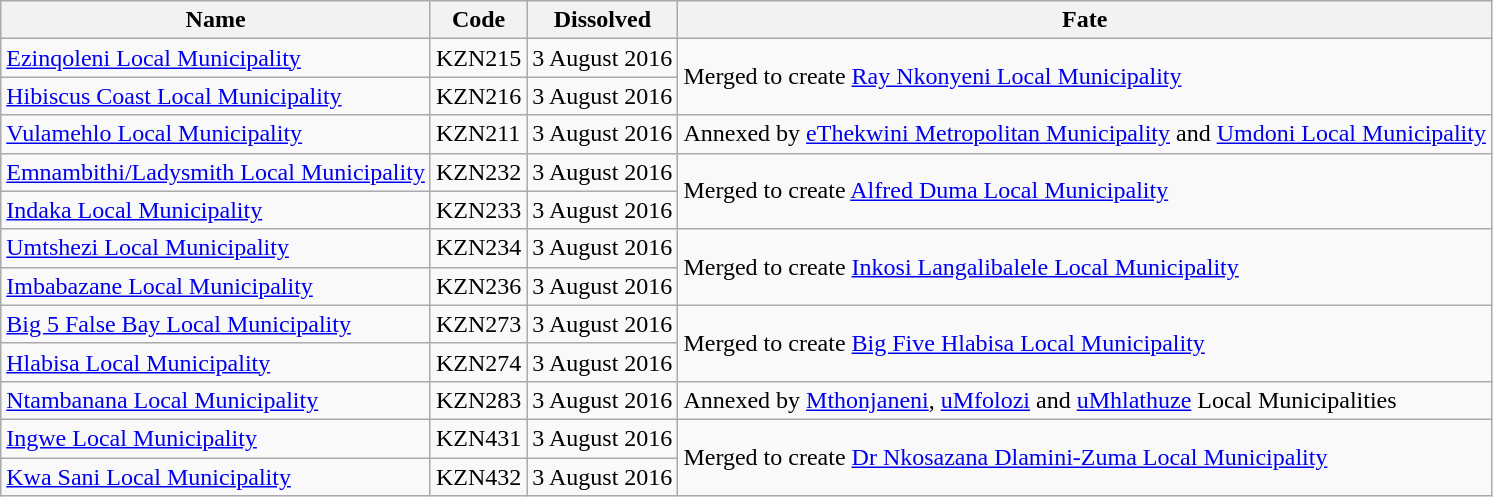<table class="wikitable">
<tr>
<th>Name</th>
<th>Code</th>
<th>Dissolved</th>
<th>Fate</th>
</tr>
<tr>
<td><a href='#'>Ezinqoleni Local Municipality</a></td>
<td>KZN215</td>
<td>3 August 2016</td>
<td rowspan=2>Merged to create <a href='#'>Ray Nkonyeni Local Municipality</a></td>
</tr>
<tr>
<td><a href='#'>Hibiscus Coast Local Municipality</a></td>
<td>KZN216</td>
<td>3 August 2016</td>
</tr>
<tr>
<td><a href='#'>Vulamehlo Local Municipality</a></td>
<td>KZN211</td>
<td>3 August 2016</td>
<td>Annexed by <a href='#'>eThekwini Metropolitan Municipality</a> and <a href='#'>Umdoni Local Municipality</a></td>
</tr>
<tr>
<td><a href='#'>Emnambithi/Ladysmith Local Municipality</a></td>
<td>KZN232</td>
<td>3 August 2016</td>
<td rowspan=2>Merged to create <a href='#'>Alfred Duma Local Municipality</a></td>
</tr>
<tr>
<td><a href='#'>Indaka Local Municipality</a></td>
<td>KZN233</td>
<td>3 August 2016</td>
</tr>
<tr>
<td><a href='#'>Umtshezi Local Municipality</a></td>
<td>KZN234</td>
<td>3 August 2016</td>
<td rowspan=2>Merged to create <a href='#'>Inkosi Langalibalele Local Municipality</a></td>
</tr>
<tr>
<td><a href='#'>Imbabazane Local Municipality</a></td>
<td>KZN236</td>
<td>3 August 2016</td>
</tr>
<tr>
<td><a href='#'>Big 5 False Bay Local Municipality</a></td>
<td>KZN273</td>
<td>3 August 2016</td>
<td rowspan=2>Merged to create <a href='#'>Big Five Hlabisa Local Municipality</a></td>
</tr>
<tr>
<td><a href='#'>Hlabisa Local Municipality</a></td>
<td>KZN274</td>
<td>3 August 2016</td>
</tr>
<tr>
<td><a href='#'>Ntambanana Local Municipality</a></td>
<td>KZN283</td>
<td>3 August 2016</td>
<td>Annexed by <a href='#'>Mthonjaneni</a>, <a href='#'>uMfolozi</a> and <a href='#'>uMhlathuze</a> Local Municipalities</td>
</tr>
<tr>
<td><a href='#'>Ingwe Local Municipality</a></td>
<td>KZN431</td>
<td>3 August 2016</td>
<td rowspan=2>Merged to create <a href='#'>Dr Nkosazana Dlamini-Zuma Local Municipality</a></td>
</tr>
<tr>
<td><a href='#'>Kwa Sani Local Municipality</a></td>
<td>KZN432</td>
<td>3 August 2016</td>
</tr>
</table>
